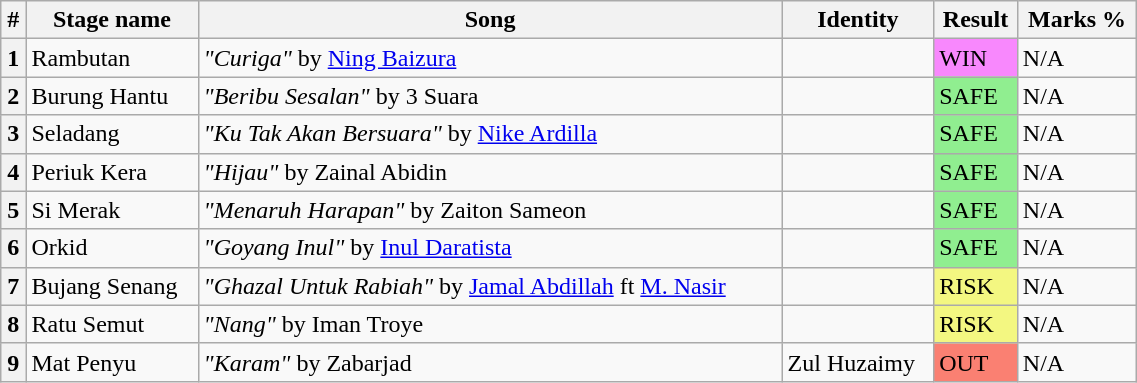<table class="wikitable plainrowheaders" style="width: 60%; style=text-align: center;">
<tr>
<th>#</th>
<th>Stage name</th>
<th>Song</th>
<th>Identity</th>
<th>Result</th>
<th>Marks %</th>
</tr>
<tr>
<th>1</th>
<td>Rambutan</td>
<td><em>"Curiga"</em> by <a href='#'>Ning Baizura</a></td>
<td></td>
<td bgcolor=#F888FD>WIN</td>
<td>N/A</td>
</tr>
<tr>
<th>2</th>
<td>Burung Hantu</td>
<td><em>"Beribu Sesalan"</em> by 3 Suara</td>
<td></td>
<td bgcolor="lightgreen">SAFE</td>
<td>N/A</td>
</tr>
<tr>
<th>3</th>
<td>Seladang</td>
<td><em>"Ku Tak Akan Bersuara"</em> by <a href='#'>Nike Ardilla</a></td>
<td></td>
<td bgcolor="lightgreen">SAFE</td>
<td>N/A</td>
</tr>
<tr>
<th>4</th>
<td>Periuk Kera</td>
<td><em>"Hijau"</em> by Zainal Abidin</td>
<td></td>
<td bgcolor="lightgreen">SAFE</td>
<td>N/A</td>
</tr>
<tr>
<th>5</th>
<td>Si Merak</td>
<td><em>"Menaruh Harapan"</em> by Zaiton Sameon</td>
<td></td>
<td bgcolor="lightgreen">SAFE</td>
<td>N/A</td>
</tr>
<tr>
<th>6</th>
<td>Orkid</td>
<td><em>"Goyang Inul"</em> by <a href='#'>Inul Daratista</a></td>
<td></td>
<td bgcolor="lightgreen">SAFE</td>
<td>N/A</td>
</tr>
<tr>
<th>7</th>
<td>Bujang Senang</td>
<td><em>"Ghazal Untuk Rabiah"</em> by <a href='#'>Jamal Abdillah</a> ft <a href='#'>M. Nasir</a></td>
<td></td>
<td bgcolor=#F3F781>RISK</td>
<td>N/A</td>
</tr>
<tr>
<th>8</th>
<td>Ratu Semut</td>
<td><em>"Nang"</em> by Iman Troye</td>
<td></td>
<td bgcolor=#F3F781>RISK</td>
<td>N/A</td>
</tr>
<tr>
<th>9</th>
<td>Mat Penyu</td>
<td><em>"Karam"</em> by Zabarjad</td>
<td>Zul Huzaimy</td>
<td bgcolor=salmon>OUT</td>
<td>N/A</td>
</tr>
</table>
